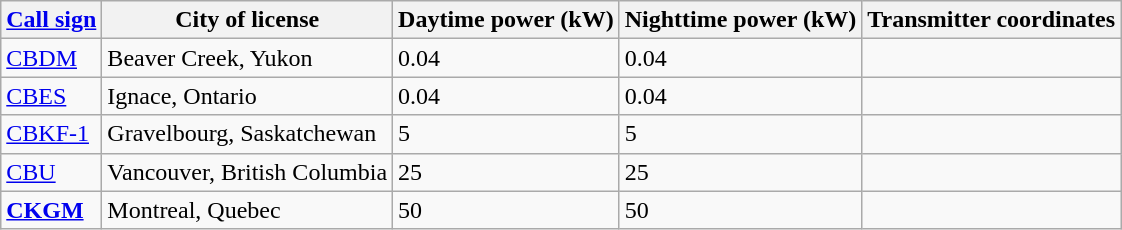<table class="wikitable sortable">
<tr>
<th><a href='#'>Call sign</a></th>
<th>City of license</th>
<th>Daytime power (kW)</th>
<th>Nighttime power (kW)</th>
<th>Transmitter coordinates</th>
</tr>
<tr>
<td><a href='#'>CBDM</a></td>
<td>Beaver Creek, Yukon</td>
<td>0.04</td>
<td>0.04</td>
<td></td>
</tr>
<tr>
<td><a href='#'>CBES</a></td>
<td>Ignace, Ontario</td>
<td>0.04</td>
<td>0.04</td>
<td></td>
</tr>
<tr>
<td><a href='#'>CBKF-1</a></td>
<td>Gravelbourg, Saskatchewan</td>
<td>5</td>
<td>5</td>
<td></td>
</tr>
<tr>
<td><a href='#'>CBU</a></td>
<td>Vancouver, British Columbia</td>
<td>25</td>
<td>25</td>
<td></td>
</tr>
<tr>
<td><strong><a href='#'>CKGM</a></strong></td>
<td>Montreal, Quebec</td>
<td>50</td>
<td>50</td>
<td></td>
</tr>
</table>
